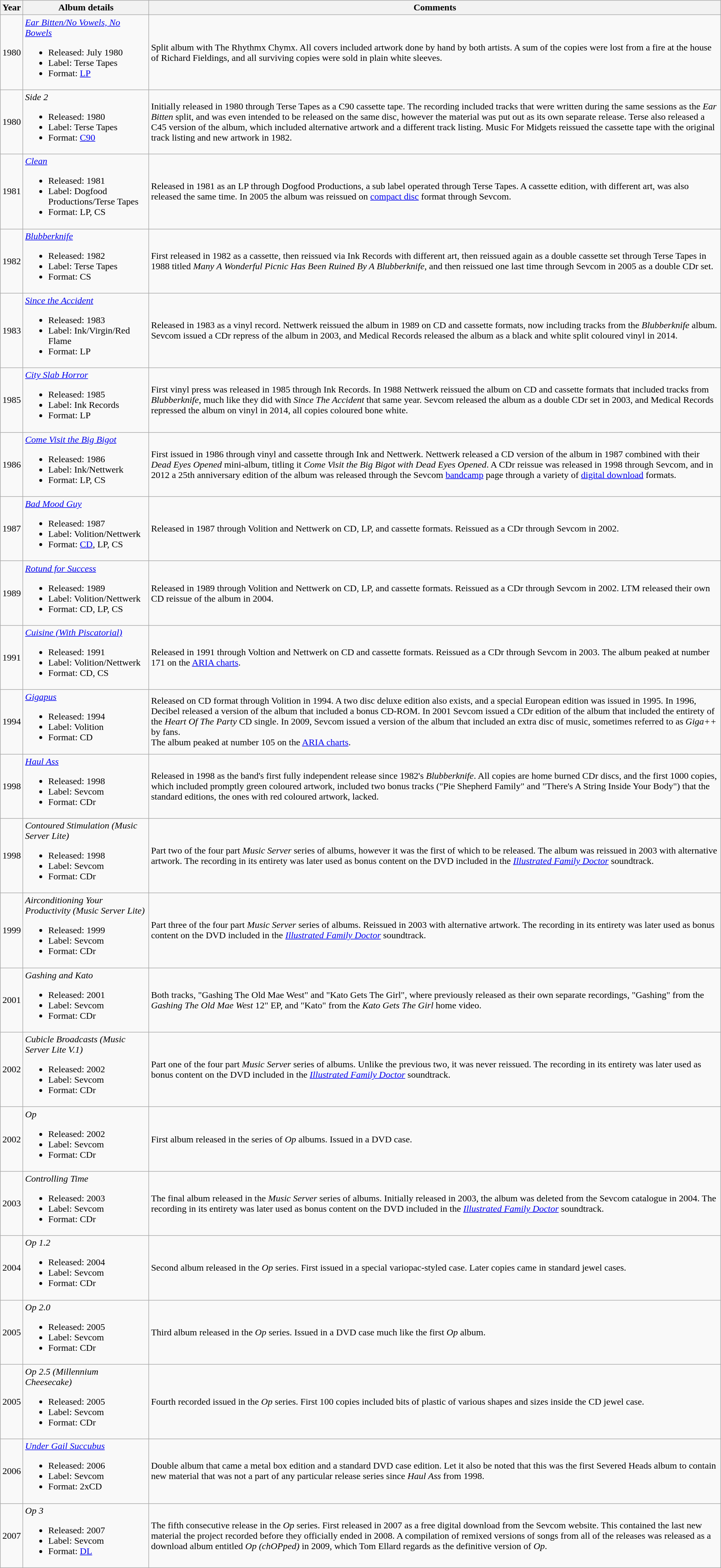<table class="wikitable">
<tr>
<th style-"width:10%">Year</th>
<th style-"width:80%">Album details</th>
<th style-"width:10%">Comments</th>
</tr>
<tr>
<td>1980</td>
<td align="left"><em><a href='#'>Ear Bitten/No Vowels, No Bowels</a></em><br><ul><li>Released: July 1980</li><li>Label: Terse Tapes</li><li>Format: <a href='#'>LP</a></li></ul></td>
<td>Split album with The Rhythmx Chymx. All covers included artwork done by hand by both artists. A sum of the copies were lost from a fire at the house of Richard Fieldings, and all surviving copies were sold in plain white sleeves.</td>
</tr>
<tr>
<td>1980</td>
<td align="left"><em>Side 2</em><br><ul><li>Released: 1980</li><li>Label: Terse Tapes</li><li>Format: <a href='#'>C90</a></li></ul></td>
<td>Initially released in 1980 through Terse Tapes as a C90 cassette tape. The recording included tracks that were written during the same sessions as the <em>Ear Bitten</em> split, and was even intended to be released on the same disc, however the material was put out as its own separate release. Terse also released a C45 version of the album, which included alternative artwork and a different track listing. Music For Midgets reissued the cassette tape with the original track listing and new artwork in 1982.</td>
</tr>
<tr>
<td>1981</td>
<td align="left"><em><a href='#'>Clean</a></em><br><ul><li>Released: 1981</li><li>Label: Dogfood Productions/Terse Tapes</li><li>Format: LP, CS</li></ul></td>
<td>Released in 1981 as an LP through Dogfood Productions, a sub label operated through Terse Tapes. A cassette edition, with different art, was also released the same time. In 2005 the album was reissued on <a href='#'>compact disc</a> format through Sevcom.</td>
</tr>
<tr>
<td>1982</td>
<td align="left"><em><a href='#'>Blubberknife</a></em><br><ul><li>Released: 1982</li><li>Label: Terse Tapes</li><li>Format: CS</li></ul></td>
<td>First released in 1982 as a cassette, then reissued via Ink Records with different art, then reissued again as a double cassette set through Terse Tapes in 1988 titled <em>Many A Wonderful Picnic Has Been Ruined By A Blubberknife</em>, and then reissued one last time through Sevcom in 2005 as a double CDr set.</td>
</tr>
<tr>
<td>1983</td>
<td align="left"><em><a href='#'>Since the Accident</a></em><br><ul><li>Released: 1983</li><li>Label: Ink/Virgin/Red Flame</li><li>Format: LP</li></ul></td>
<td>Released in 1983 as a vinyl record. Nettwerk reissued the album in 1989 on CD and cassette formats, now including tracks from the <em>Blubberknife</em> album. Sevcom issued a CDr repress of the album in 2003, and Medical Records released the album as a black and white split coloured vinyl in 2014.</td>
</tr>
<tr>
<td>1985</td>
<td align="left"><em><a href='#'>City Slab Horror</a></em><br><ul><li>Released: 1985</li><li>Label: Ink Records</li><li>Format: LP</li></ul></td>
<td>First vinyl press was released in 1985 through Ink Records. In 1988 Nettwerk reissued the album on CD and cassette formats that included tracks from <em>Blubberknife</em>, much like they did with <em>Since The Accident</em> that same year. Sevcom released the album as a double CDr set in 2003, and Medical Records repressed the album on vinyl in 2014, all copies coloured bone white.</td>
</tr>
<tr>
<td>1986</td>
<td align="left"><em><a href='#'>Come Visit the Big Bigot</a></em><br><ul><li>Released: 1986</li><li>Label: Ink/Nettwerk</li><li>Format: LP, CS</li></ul></td>
<td>First issued in 1986 through vinyl and cassette through Ink and Nettwerk.  Nettwerk released a CD version of the album in 1987 combined with their <em>Dead Eyes Opened</em> mini-album, titling it <em>Come Visit the Big Bigot with Dead Eyes Opened</em>. A CDr reissue was released in 1998 through Sevcom, and in 2012 a 25th anniversary edition of the album was released through the Sevcom <a href='#'>bandcamp</a> page through a variety of <a href='#'>digital download</a> formats.</td>
</tr>
<tr>
<td>1987</td>
<td align="left"><em><a href='#'>Bad Mood Guy</a></em><br><ul><li>Released: 1987</li><li>Label: Volition/Nettwerk</li><li>Format: <a href='#'>CD</a>, LP, CS</li></ul></td>
<td>Released in 1987 through Volition and Nettwerk on CD, LP, and cassette formats. Reissued as a CDr through Sevcom in 2002.</td>
</tr>
<tr>
<td>1989</td>
<td align="left"><em><a href='#'>Rotund for Success</a></em><br><ul><li>Released: 1989</li><li>Label: Volition/Nettwerk</li><li>Format: CD, LP, CS</li></ul></td>
<td>Released in 1989 through Volition and Nettwerk on CD, LP, and cassette formats. Reissued as a CDr through Sevcom in 2002. LTM released their own CD reissue of the album in 2004.</td>
</tr>
<tr>
<td>1991</td>
<td align="left"><em><a href='#'>Cuisine (With Piscatorial)</a></em><br><ul><li>Released: 1991</li><li>Label: Volition/Nettwerk</li><li>Format: CD, CS</li></ul></td>
<td>Released in 1991 through Voltion and Nettwerk on CD and cassette formats. Reissued as a CDr through Sevcom in 2003. The album peaked at number 171 on the <a href='#'>ARIA charts</a>.</td>
</tr>
<tr>
<td>1994</td>
<td align="left"><em><a href='#'>Gigapus</a></em><br><ul><li>Released: 1994</li><li>Label: Volition</li><li>Format: CD</li></ul></td>
<td>Released on CD format through Volition in 1994. A two disc deluxe edition also exists, and a special European edition was issued in 1995. In 1996, Decibel released a version of the album that included a bonus CD-ROM. In 2001 Sevcom issued a CDr edition of the album that included the entirety of the <em>Heart Of The Party</em> CD single. In 2009, Sevcom issued a version of the album that included an extra disc of music, sometimes referred to as <em>Giga++</em> by fans.<br>The album peaked at number 105 on the <a href='#'>ARIA charts</a>.</td>
</tr>
<tr>
<td>1998</td>
<td align="left"><em><a href='#'>Haul Ass</a></em><br><ul><li>Released: 1998</li><li>Label: Sevcom</li><li>Format: CDr</li></ul></td>
<td>Released in 1998 as the band's first fully independent release since 1982's <em>Blubberknife</em>. All copies are home burned CDr discs, and the first 1000 copies, which included promptly green coloured artwork, included two bonus tracks ("Pie Shepherd Family" and "There's A String Inside Your Body") that the standard editions, the ones with red coloured artwork, lacked.</td>
</tr>
<tr>
<td>1998</td>
<td align="left"><em>Contoured Stimulation (Music Server Lite)</em><br><ul><li>Released: 1998</li><li>Label: Sevcom</li><li>Format: CDr</li></ul></td>
<td>Part two of the four part <em>Music Server</em> series of albums, however it was the first of which to be released. The album was reissued in 2003 with alternative artwork. The recording in its entirety was later used as bonus content on the DVD included in the <em><a href='#'>Illustrated Family Doctor</a></em> soundtrack.</td>
</tr>
<tr>
<td>1999</td>
<td align="left"><em>Airconditioning Your Productivity (Music Server Lite)</em><br><ul><li>Released: 1999</li><li>Label: Sevcom</li><li>Format: CDr</li></ul></td>
<td>Part three of the four part <em>Music Server</em> series of albums. Reissued in 2003 with alternative artwork. The recording in its entirety was later used as bonus content on the DVD included in the <em><a href='#'>Illustrated Family Doctor</a></em> soundtrack.</td>
</tr>
<tr>
<td>2001</td>
<td align="left"><em>Gashing and Kato</em><br><ul><li>Released: 2001</li><li>Label: Sevcom</li><li>Format: CDr</li></ul></td>
<td>Both tracks, "Gashing The Old Mae West" and "Kato Gets The Girl", where previously released as their own separate recordings, "Gashing" from the <em>Gashing The Old Mae West</em> 12" EP, and "Kato" from the <em>Kato Gets The Girl</em> home video.</td>
</tr>
<tr>
<td>2002</td>
<td align="left"><em>Cubicle Broadcasts (Music Server Lite V.1)</em><br><ul><li>Released: 2002</li><li>Label: Sevcom</li><li>Format: CDr</li></ul></td>
<td>Part one of the four part <em>Music Server</em> series of albums. Unlike the previous two, it was never reissued. The recording in its entirety was later used as bonus content on the DVD included in the <em><a href='#'>Illustrated Family Doctor</a></em> soundtrack.</td>
</tr>
<tr>
<td>2002</td>
<td align="left"><em>Op</em><br><ul><li>Released: 2002</li><li>Label: Sevcom</li><li>Format: CDr</li></ul></td>
<td>First album released in the series of <em>Op</em> albums. Issued in a DVD case.</td>
</tr>
<tr>
<td>2003</td>
<td align="left"><em>Controlling Time</em><br><ul><li>Released: 2003</li><li>Label: Sevcom</li><li>Format: CDr</li></ul></td>
<td>The final album released in the <em>Music Server</em> series of albums. Initially released in 2003, the album was deleted from the Sevcom catalogue in 2004. The recording in its entirety was later used as bonus content on the DVD included in the <em><a href='#'>Illustrated Family Doctor</a></em> soundtrack.</td>
</tr>
<tr>
<td>2004</td>
<td align="left"><em>Op 1.2</em><br><ul><li>Released: 2004</li><li>Label: Sevcom</li><li>Format: CDr</li></ul></td>
<td>Second album released in the <em>Op</em> series. First issued in a special variopac-styled case. Later copies came in standard jewel cases.</td>
</tr>
<tr>
<td>2005</td>
<td align="left"><em>Op 2.0</em><br><ul><li>Released: 2005</li><li>Label: Sevcom</li><li>Format: CDr</li></ul></td>
<td>Third album released in the <em>Op</em> series. Issued in a DVD case much like the first <em>Op</em> album.</td>
</tr>
<tr>
<td>2005</td>
<td align="left"><em>Op 2.5 (Millennium Cheesecake)</em><br><ul><li>Released: 2005</li><li>Label: Sevcom</li><li>Format: CDr</li></ul></td>
<td>Fourth recorded issued in the <em>Op</em> series. First 100 copies included bits of plastic of various shapes and sizes inside the CD jewel case.</td>
</tr>
<tr>
<td>2006</td>
<td align="left"><em><a href='#'>Under Gail Succubus</a></em><br><ul><li>Released: 2006</li><li>Label: Sevcom</li><li>Format: 2xCD</li></ul></td>
<td>Double album that came a metal box edition and a standard DVD case edition. Let it also be noted that this was the first Severed Heads album to contain new material that was not a part of any particular release series since <em>Haul Ass</em> from 1998.</td>
</tr>
<tr>
<td>2007</td>
<td align="left"><em>Op 3</em><br><ul><li>Released: 2007</li><li>Label: Sevcom</li><li>Format: <a href='#'>DL</a></li></ul></td>
<td>The fifth consecutive release in the <em>Op</em> series.  First released in 2007 as a free digital download from the Sevcom website. This contained the last new material the project recorded before they officially ended in 2008. A compilation of remixed versions of songs from all of the releases was released as a download album entitled <em>Op (chOPped)</em> in 2009, which Tom Ellard regards as the definitive version of <em>Op</em>.</td>
</tr>
</table>
